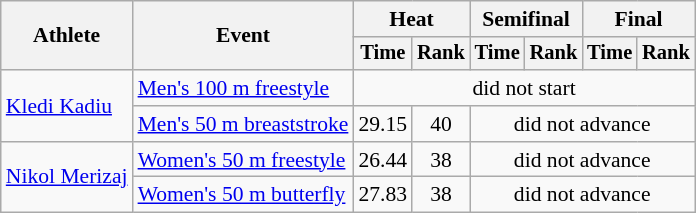<table class=wikitable style="font-size:90%; text-align:center">
<tr>
<th rowspan="2">Athlete</th>
<th rowspan="2">Event</th>
<th colspan="2">Heat</th>
<th colspan="2">Semifinal</th>
<th colspan="2">Final</th>
</tr>
<tr style="font-size:95%">
<th>Time</th>
<th>Rank</th>
<th>Time</th>
<th>Rank</th>
<th>Time</th>
<th>Rank</th>
</tr>
<tr>
<td align=left rowspan=2><a href='#'>Kledi Kadiu</a></td>
<td align=left><a href='#'>Men's 100 m freestyle</a></td>
<td colspan=6>did not start</td>
</tr>
<tr>
<td align=left><a href='#'>Men's 50 m breaststroke</a></td>
<td>29.15</td>
<td>40</td>
<td colspan=4>did not advance</td>
</tr>
<tr>
<td align=left rowspan=2><a href='#'>Nikol Merizaj</a></td>
<td align=left><a href='#'>Women's 50 m freestyle</a></td>
<td>26.44</td>
<td>38</td>
<td colspan=4>did not advance</td>
</tr>
<tr>
<td align=left><a href='#'>Women's 50 m butterfly</a></td>
<td>27.83</td>
<td>38</td>
<td colspan=4>did not advance</td>
</tr>
</table>
